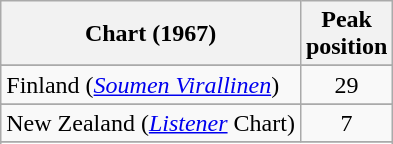<table class="wikitable sortable">
<tr>
<th>Chart (1967)</th>
<th>Peak<br>position</th>
</tr>
<tr>
</tr>
<tr>
</tr>
<tr>
<td>Finland (<a href='#'><em>Soumen Virallinen</em></a>)</td>
<td style="text-align:center;">29</td>
</tr>
<tr>
</tr>
<tr>
</tr>
<tr>
<td>New Zealand (<em><a href='#'>Listener</a></em> Chart)</td>
<td style="text-align:center;">7</td>
</tr>
<tr>
</tr>
<tr>
</tr>
<tr>
</tr>
</table>
